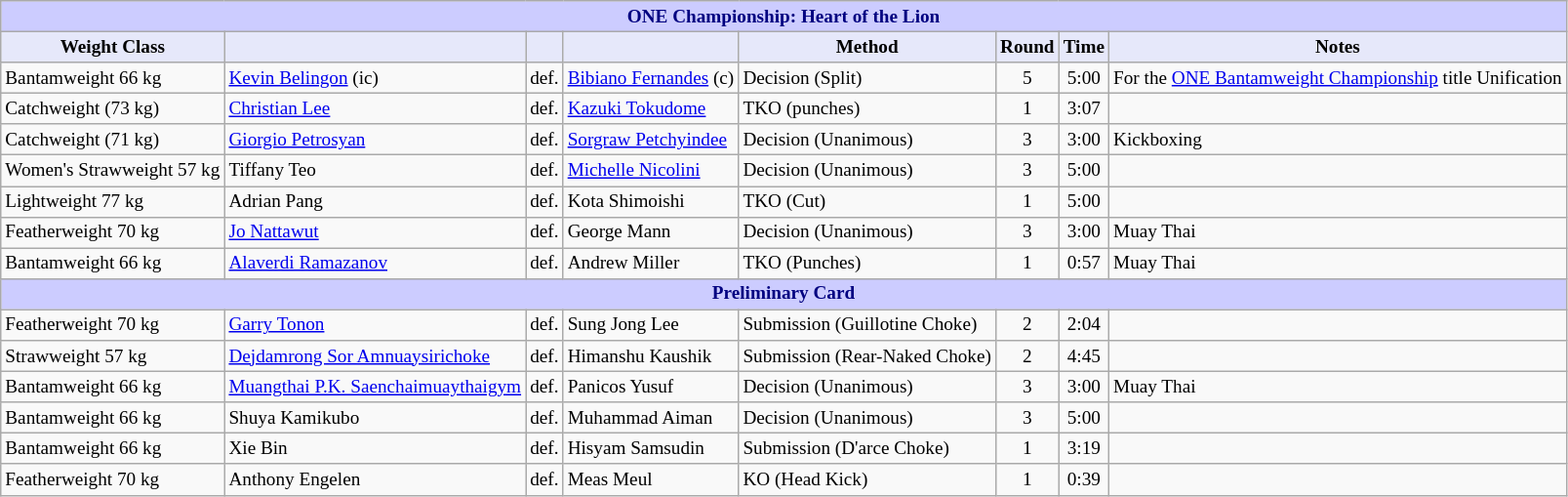<table class="wikitable" style="font-size: 80%;">
<tr>
<th colspan="8" style="background-color: #ccf; color: #000080; text-align: center;"><strong>ONE Championship: Heart of the Lion</strong></th>
</tr>
<tr>
<th colspan="1" style="background-color: #E6E8FA; color: #000000; text-align: center;">Weight Class</th>
<th colspan="1" style="background-color: #E6E8FA; color: #000000; text-align: center;"></th>
<th colspan="1" style="background-color: #E6E8FA; color: #000000; text-align: center;"></th>
<th colspan="1" style="background-color: #E6E8FA; color: #000000; text-align: center;"></th>
<th colspan="1" style="background-color: #E6E8FA; color: #000000; text-align: center;">Method</th>
<th colspan="1" style="background-color: #E6E8FA; color: #000000; text-align: center;">Round</th>
<th colspan="1" style="background-color: #E6E8FA; color: #000000; text-align: center;">Time</th>
<th colspan="1" style="background-color: #E6E8FA; color: #000000; text-align: center;">Notes</th>
</tr>
<tr>
<td>Bantamweight 66 kg</td>
<td> <a href='#'>Kevin Belingon</a> (ic)</td>
<td>def.</td>
<td> <a href='#'>Bibiano Fernandes</a> (c)</td>
<td>Decision (Split)</td>
<td align=center>5</td>
<td align=center>5:00</td>
<td>For the <a href='#'>ONE Bantamweight Championship</a> title Unification</td>
</tr>
<tr>
<td>Catchweight (73 kg)</td>
<td> <a href='#'>Christian Lee</a></td>
<td>def.</td>
<td> <a href='#'>Kazuki Tokudome</a></td>
<td>TKO (punches)</td>
<td align=center>1</td>
<td align=center>3:07</td>
<td></td>
</tr>
<tr>
<td>Catchweight (71 kg)</td>
<td> <a href='#'>Giorgio Petrosyan</a></td>
<td>def.</td>
<td> <a href='#'>Sorgraw Petchyindee</a></td>
<td>Decision (Unanimous)</td>
<td align=center>3</td>
<td align=center>3:00</td>
<td>Kickboxing</td>
</tr>
<tr>
<td>Women's Strawweight 57 kg</td>
<td> Tiffany Teo</td>
<td>def.</td>
<td> <a href='#'>Michelle Nicolini</a></td>
<td>Decision (Unanimous)</td>
<td align=center>3</td>
<td align=center>5:00</td>
<td></td>
</tr>
<tr>
<td>Lightweight 77 kg</td>
<td> Adrian Pang</td>
<td>def.</td>
<td> Kota Shimoishi</td>
<td>TKO (Cut)</td>
<td align=center>1</td>
<td align=center>5:00</td>
<td></td>
</tr>
<tr>
<td>Featherweight 70 kg</td>
<td> <a href='#'>Jo Nattawut</a></td>
<td>def.</td>
<td> George Mann</td>
<td>Decision (Unanimous)</td>
<td align=center>3</td>
<td align=center>3:00</td>
<td>Muay Thai</td>
</tr>
<tr>
<td>Bantamweight 66 kg</td>
<td> <a href='#'>Alaverdi Ramazanov</a></td>
<td>def.</td>
<td> Andrew Miller</td>
<td>TKO (Punches)</td>
<td align=center>1</td>
<td align=center>0:57</td>
<td>Muay Thai</td>
</tr>
<tr>
<th colspan="8" style="background-color: #ccf; color: #000080; text-align: center;"><strong>Preliminary Card</strong></th>
</tr>
<tr>
<td>Featherweight 70 kg</td>
<td> <a href='#'>Garry Tonon</a></td>
<td>def.</td>
<td> Sung Jong Lee</td>
<td>Submission (Guillotine Choke)</td>
<td align=center>2</td>
<td align=center>2:04</td>
<td></td>
</tr>
<tr>
<td>Strawweight 57 kg</td>
<td> <a href='#'>Dejdamrong Sor Amnuaysirichoke</a></td>
<td>def.</td>
<td> Himanshu Kaushik</td>
<td>Submission (Rear-Naked Choke)</td>
<td align=center>2</td>
<td align=center>4:45</td>
<td></td>
</tr>
<tr>
<td>Bantamweight 66 kg</td>
<td> <a href='#'>Muangthai P.K. Saenchaimuaythaigym</a></td>
<td>def.</td>
<td> Panicos Yusuf</td>
<td>Decision (Unanimous)</td>
<td align=center>3</td>
<td align=center>3:00</td>
<td>Muay Thai</td>
</tr>
<tr>
<td>Bantamweight 66 kg</td>
<td> Shuya Kamikubo</td>
<td>def.</td>
<td> Muhammad Aiman</td>
<td>Decision (Unanimous)</td>
<td align=center>3</td>
<td align=center>5:00</td>
<td></td>
</tr>
<tr>
<td>Bantamweight 66 kg</td>
<td> Xie Bin</td>
<td>def.</td>
<td> Hisyam Samsudin</td>
<td>Submission (D'arce Choke)</td>
<td align=center>1</td>
<td align=center>3:19</td>
<td></td>
</tr>
<tr>
<td>Featherweight 70 kg</td>
<td> Anthony Engelen</td>
<td>def.</td>
<td> Meas Meul</td>
<td>KO (Head Kick)</td>
<td align=center>1</td>
<td align=center>0:39</td>
<td></td>
</tr>
</table>
